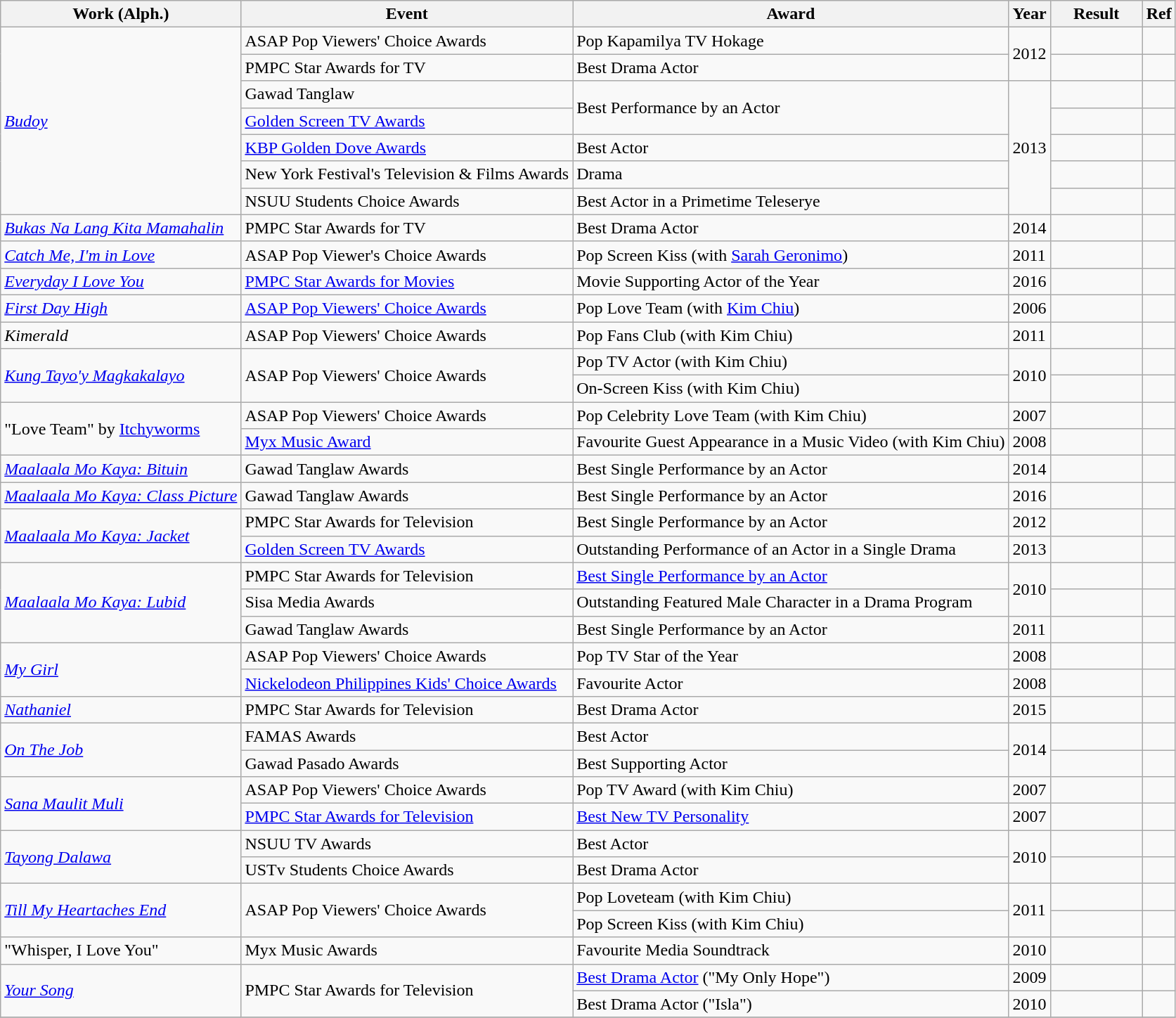<table class="wikitable sortable">
<tr>
<th>Work (Alph.)</th>
<th>Event</th>
<th>Award</th>
<th>Year</th>
<th style=width:5em>Result</th>
<th>Ref</th>
</tr>
<tr>
<td rowspan="7"><em><a href='#'>Budoy</a></em></td>
<td>ASAP Pop Viewers' Choice Awards</td>
<td>Pop Kapamilya TV Hokage</td>
<td rowspan="2">2012</td>
<td></td>
<td></td>
</tr>
<tr>
<td>PMPC Star Awards for TV</td>
<td>Best Drama Actor</td>
<td></td>
<td></td>
</tr>
<tr>
<td>Gawad Tanglaw</td>
<td rowspan="2">Best Performance by an Actor</td>
<td rowspan="5">2013</td>
<td></td>
<td></td>
</tr>
<tr>
<td><a href='#'>Golden Screen TV Awards</a></td>
<td></td>
<td></td>
</tr>
<tr>
<td><a href='#'>KBP Golden Dove Awards</a></td>
<td>Best Actor</td>
<td></td>
<td></td>
</tr>
<tr>
<td>New York Festival's Television & Films Awards</td>
<td>Drama</td>
<td></td>
<td></td>
</tr>
<tr>
<td>NSUU Students Choice Awards</td>
<td>Best Actor in a Primetime Teleserye</td>
<td></td>
<td></td>
</tr>
<tr>
<td><em><a href='#'>Bukas Na Lang Kita Mamahalin</a></em></td>
<td>PMPC Star Awards for TV</td>
<td>Best Drama Actor</td>
<td>2014</td>
<td></td>
<td></td>
</tr>
<tr>
<td><em><a href='#'>Catch Me, I'm in Love</a></em></td>
<td>ASAP Pop Viewer's Choice Awards</td>
<td>Pop Screen Kiss (with <a href='#'>Sarah Geronimo</a>)</td>
<td>2011</td>
<td></td>
<td></td>
</tr>
<tr>
<td><em><a href='#'>Everyday I Love You</a></em></td>
<td><a href='#'>PMPC Star Awards for Movies</a></td>
<td>Movie Supporting Actor of the Year</td>
<td>2016</td>
<td></td>
<td></td>
</tr>
<tr>
<td><em><a href='#'>First Day High</a></em></td>
<td><a href='#'>ASAP Pop Viewers' Choice Awards</a></td>
<td>Pop Love Team (with <a href='#'>Kim Chiu</a>)</td>
<td>2006</td>
<td></td>
<td></td>
</tr>
<tr>
<td><em>Kimerald</em></td>
<td>ASAP Pop Viewers' Choice Awards</td>
<td>Pop Fans Club (with Kim Chiu)</td>
<td>2011</td>
<td></td>
<td></td>
</tr>
<tr>
<td rowspan="2"><em><a href='#'>Kung Tayo'y Magkakalayo</a></em></td>
<td rowspan="2">ASAP Pop Viewers' Choice Awards</td>
<td>Pop TV Actor (with Kim Chiu)</td>
<td rowspan="2">2010</td>
<td></td>
<td></td>
</tr>
<tr>
<td>On-Screen Kiss (with Kim Chiu)</td>
<td></td>
<td></td>
</tr>
<tr>
<td rowspan="2">"Love Team" by <a href='#'>Itchyworms</a></td>
<td>ASAP Pop Viewers' Choice Awards</td>
<td>Pop Celebrity Love Team (with Kim Chiu)</td>
<td>2007</td>
<td></td>
<td></td>
</tr>
<tr>
<td><a href='#'>Myx Music Award</a></td>
<td>Favourite Guest Appearance in a Music Video (with Kim Chiu)</td>
<td>2008</td>
<td></td>
<td></td>
</tr>
<tr>
<td><em><a href='#'>Maalaala Mo Kaya: Bituin</a></em></td>
<td>Gawad Tanglaw Awards</td>
<td>Best Single Performance by an Actor</td>
<td>2014</td>
<td></td>
<td></td>
</tr>
<tr>
<td><em><a href='#'>Maalaala Mo Kaya: Class Picture</a></em></td>
<td>Gawad Tanglaw Awards</td>
<td>Best Single Performance by an Actor</td>
<td>2016</td>
<td></td>
<td></td>
</tr>
<tr>
<td rowspan="2"><em><a href='#'>Maalaala Mo Kaya: Jacket</a></em></td>
<td>PMPC Star Awards for Television</td>
<td>Best Single Performance by an Actor</td>
<td>2012</td>
<td></td>
<td></td>
</tr>
<tr>
<td><a href='#'>Golden Screen TV Awards</a></td>
<td>Outstanding Performance of an Actor in a Single Drama</td>
<td>2013</td>
<td></td>
<td></td>
</tr>
<tr>
<td rowspan="3"><em><a href='#'>Maalaala Mo Kaya: Lubid</a></em></td>
<td>PMPC Star Awards for Television</td>
<td><a href='#'>Best Single Performance by an Actor</a></td>
<td rowspan="2">2010</td>
<td></td>
<td></td>
</tr>
<tr>
<td>Sisa Media Awards</td>
<td>Outstanding Featured Male Character in a Drama Program</td>
<td></td>
<td></td>
</tr>
<tr>
<td>Gawad Tanglaw Awards</td>
<td>Best Single Performance by an Actor</td>
<td>2011</td>
<td></td>
<td></td>
</tr>
<tr>
<td rowspan="2"><em><a href='#'>My Girl</a></em></td>
<td>ASAP Pop Viewers' Choice Awards</td>
<td>Pop TV Star of the Year</td>
<td>2008</td>
<td></td>
<td></td>
</tr>
<tr>
<td><a href='#'>Nickelodeon Philippines Kids' Choice Awards</a></td>
<td>Favourite Actor</td>
<td>2008</td>
<td></td>
<td></td>
</tr>
<tr>
<td><em><a href='#'>Nathaniel</a></em></td>
<td>PMPC Star Awards for Television</td>
<td>Best Drama Actor</td>
<td>2015</td>
<td></td>
<td></td>
</tr>
<tr>
<td rowspan="2"><em><a href='#'>On The Job</a></em></td>
<td>FAMAS Awards</td>
<td>Best Actor</td>
<td rowspan="2">2014</td>
<td></td>
<td></td>
</tr>
<tr>
<td>Gawad Pasado Awards</td>
<td>Best Supporting Actor</td>
<td></td>
<td></td>
</tr>
<tr>
<td rowspan="2"><em><a href='#'>Sana Maulit Muli</a></em></td>
<td>ASAP Pop Viewers' Choice Awards</td>
<td>Pop TV Award (with Kim Chiu)</td>
<td>2007</td>
<td></td>
<td></td>
</tr>
<tr>
<td><a href='#'>PMPC Star Awards for Television</a></td>
<td><a href='#'>Best New TV Personality</a></td>
<td>2007</td>
<td></td>
</tr>
<tr>
<td rowspan="2"><em><a href='#'>Tayong Dalawa</a></em></td>
<td>NSUU TV Awards</td>
<td>Best Actor</td>
<td rowspan="2">2010</td>
<td></td>
<td></td>
</tr>
<tr>
<td>USTv Students Choice Awards</td>
<td>Best Drama Actor</td>
<td></td>
<td></td>
</tr>
<tr>
<td rowspan="2"><em><a href='#'>Till My Heartaches End</a></em></td>
<td rowspan="2">ASAP Pop Viewers' Choice Awards</td>
<td>Pop Loveteam (with Kim Chiu)</td>
<td rowspan="2">2011</td>
<td></td>
<td></td>
</tr>
<tr>
<td>Pop Screen Kiss (with Kim Chiu)</td>
<td></td>
<td></td>
</tr>
<tr>
<td>"Whisper, I Love You"</td>
<td>Myx Music Awards</td>
<td>Favourite Media Soundtrack</td>
<td>2010</td>
<td></td>
<td></td>
</tr>
<tr>
<td rowspan="2"><em><a href='#'>Your Song</a></em></td>
<td rowspan="2">PMPC Star Awards for Television</td>
<td><a href='#'>Best Drama Actor</a>  ("My Only Hope")</td>
<td>2009</td>
<td></td>
<td></td>
</tr>
<tr>
<td>Best Drama Actor ("Isla")</td>
<td>2010</td>
<td></td>
<td></td>
</tr>
<tr>
</tr>
</table>
